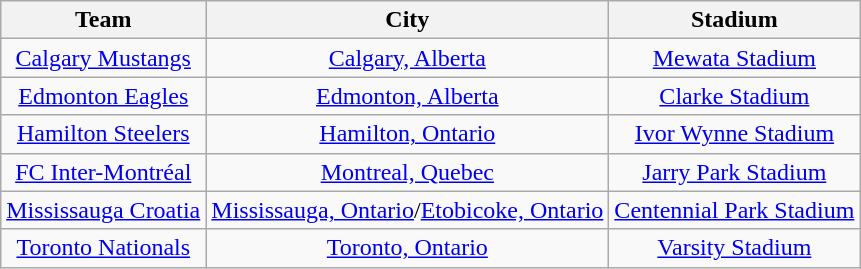<table class="wikitable sortable" style="text-align: center;">
<tr>
<th>Team</th>
<th>City</th>
<th>Stadium</th>
</tr>
<tr>
<td><a href='#'>Calgary Mustangs</a></td>
<td><a href='#'>Calgary, Alberta</a></td>
<td><a href='#'>Mewata Stadium</a></td>
</tr>
<tr>
<td><a href='#'>Edmonton Eagles</a></td>
<td><a href='#'>Edmonton, Alberta</a></td>
<td><a href='#'>Clarke Stadium</a></td>
</tr>
<tr>
<td><a href='#'>Hamilton Steelers</a></td>
<td><a href='#'>Hamilton, Ontario</a></td>
<td><a href='#'>Ivor Wynne Stadium</a></td>
</tr>
<tr>
<td><a href='#'>FC Inter-Montréal</a></td>
<td><a href='#'>Montreal, Quebec</a></td>
<td><a href='#'>Jarry Park Stadium</a></td>
</tr>
<tr>
<td><a href='#'>Mississauga Croatia</a></td>
<td><a href='#'>Mississauga, Ontario</a>/<a href='#'>Etobicoke, Ontario</a></td>
<td><a href='#'>Centennial Park Stadium</a></td>
</tr>
<tr>
<td><a href='#'>Toronto Nationals</a></td>
<td><a href='#'>Toronto, Ontario</a></td>
<td><a href='#'>Varsity Stadium</a></td>
</tr>
</table>
